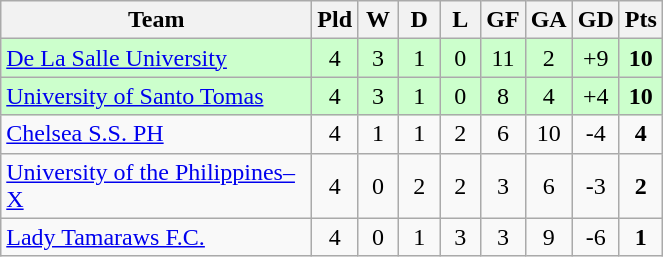<table class="wikitable" style="text-align: center;">
<tr>
<th width="200">Team</th>
<th width="20">Pld</th>
<th width="20">W</th>
<th width="20">D</th>
<th width="20">L</th>
<th width="20">GF</th>
<th width="20">GA</th>
<th width="20">GD</th>
<th width="20">Pts</th>
</tr>
<tr bgcolor=#ccffcc>
<td style="text-align:left;"><a href='#'>De La Salle University</a></td>
<td>4</td>
<td>3</td>
<td>1</td>
<td>0</td>
<td>11</td>
<td>2</td>
<td>+9</td>
<td><strong>10</strong></td>
</tr>
<tr bgcolor=#ccffcc>
<td style="text-align:left;"><a href='#'>University of Santo Tomas</a></td>
<td>4</td>
<td>3</td>
<td>1</td>
<td>0</td>
<td>8</td>
<td>4</td>
<td>+4</td>
<td><strong>10</strong></td>
</tr>
<tr>
<td style="text-align:left;"><a href='#'>Chelsea S.S. PH</a></td>
<td>4</td>
<td>1</td>
<td>1</td>
<td>2</td>
<td>6</td>
<td>10</td>
<td>-4</td>
<td><strong>4</strong></td>
</tr>
<tr>
<td style="text-align:left;"><a href='#'>University of the Philippines–X</a></td>
<td>4</td>
<td>0</td>
<td>2</td>
<td>2</td>
<td>3</td>
<td>6</td>
<td>-3</td>
<td><strong>2</strong></td>
</tr>
<tr>
<td style="text-align:left;"><a href='#'>Lady Tamaraws F.C.</a></td>
<td>4</td>
<td>0</td>
<td>1</td>
<td>3</td>
<td>3</td>
<td>9</td>
<td>-6</td>
<td><strong>1</strong></td>
</tr>
</table>
